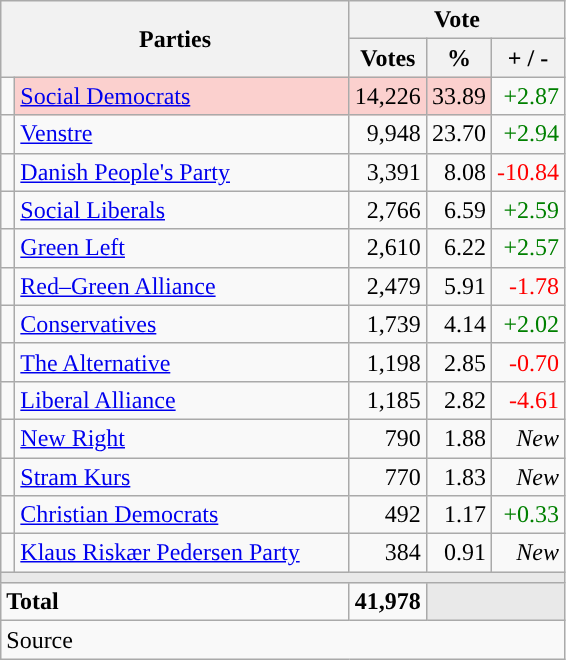<table class="wikitable" style="text-align:right;">
<tr>
<th style="text-align:centre;" rowspan="2" colspan="2" width="225">Parties</th>
<th colspan="3">Vote</th>
</tr>
<tr>
<th width="15">Votes</th>
<th width="15">%</th>
<th width="15">+ / -</th>
</tr>
<tr>
<td width="2" style="color:inherit;background:"></td>
<td bgcolor=#fbd0ce  align="left"><a href='#'>Social Democrats</a></td>
<td bgcolor=#fbd0ce>14,226</td>
<td bgcolor=#fbd0ce>33.89</td>
<td style=color:green;>+2.87</td>
</tr>
<tr>
<td width="2" style="color:inherit;background:"></td>
<td align="left"><a href='#'>Venstre</a></td>
<td>9,948</td>
<td>23.70</td>
<td style=color:green;>+2.94</td>
</tr>
<tr>
<td width="2" style="color:inherit;background:"></td>
<td align="left"><a href='#'>Danish People's Party</a></td>
<td>3,391</td>
<td>8.08</td>
<td style=color:red;>-10.84</td>
</tr>
<tr>
<td width="2" style="color:inherit;background:"></td>
<td align="left"><a href='#'>Social Liberals</a></td>
<td>2,766</td>
<td>6.59</td>
<td style=color:green;>+2.59</td>
</tr>
<tr>
<td width="2" style="color:inherit;background:"></td>
<td align="left"><a href='#'>Green Left</a></td>
<td>2,610</td>
<td>6.22</td>
<td style=color:green;>+2.57</td>
</tr>
<tr>
<td width="2" style="color:inherit;background:"></td>
<td align="left"><a href='#'>Red–Green Alliance</a></td>
<td>2,479</td>
<td>5.91</td>
<td style=color:red;>-1.78</td>
</tr>
<tr>
<td width="2" style="color:inherit;background:"></td>
<td align="left"><a href='#'>Conservatives</a></td>
<td>1,739</td>
<td>4.14</td>
<td style=color:green;>+2.02</td>
</tr>
<tr>
<td width="2" style="color:inherit;background:"></td>
<td align="left"><a href='#'>The Alternative</a></td>
<td>1,198</td>
<td>2.85</td>
<td style=color:red;>-0.70</td>
</tr>
<tr>
<td width="2" style="color:inherit;background:"></td>
<td align="left"><a href='#'>Liberal Alliance</a></td>
<td>1,185</td>
<td>2.82</td>
<td style=color:red;>-4.61</td>
</tr>
<tr>
<td width="2" style="color:inherit;background:"></td>
<td align="left"><a href='#'>New Right</a></td>
<td>790</td>
<td>1.88</td>
<td><em>New</em></td>
</tr>
<tr>
<td width="2" style="color:inherit;background:"></td>
<td align="left"><a href='#'>Stram Kurs</a></td>
<td>770</td>
<td>1.83</td>
<td><em>New</em></td>
</tr>
<tr>
<td width="2" style="color:inherit;background:"></td>
<td align="left"><a href='#'>Christian Democrats</a></td>
<td>492</td>
<td>1.17</td>
<td style=color:green;>+0.33</td>
</tr>
<tr>
<td width="2" style="color:inherit;background:"></td>
<td align="left"><a href='#'>Klaus Riskær Pedersen Party</a></td>
<td>384</td>
<td>0.91</td>
<td><em>New</em></td>
</tr>
<tr>
<td colspan="7" bgcolor="#E9E9E9"></td>
</tr>
<tr>
<td align="left" colspan="2"><strong>Total</strong></td>
<td><strong>41,978</strong></td>
<td bgcolor="#E9E9E9" colspan="2"></td>
</tr>
<tr>
<td align="left" colspan="6">Source</td>
</tr>
</table>
